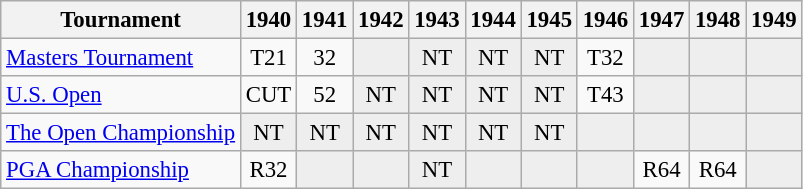<table class="wikitable" style="font-size:95%;text-align:center;">
<tr>
<th>Tournament</th>
<th>1940</th>
<th>1941</th>
<th>1942</th>
<th>1943</th>
<th>1944</th>
<th>1945</th>
<th>1946</th>
<th>1947</th>
<th>1948</th>
<th>1949</th>
</tr>
<tr>
<td align=left><a href='#'>Masters Tournament</a></td>
<td>T21</td>
<td>32</td>
<td style="background:#eeeeee;"></td>
<td style="background:#eeeeee;">NT</td>
<td style="background:#eeeeee;">NT</td>
<td style="background:#eeeeee;">NT</td>
<td>T32</td>
<td style="background:#eeeeee;"></td>
<td style="background:#eeeeee;"></td>
<td style="background:#eeeeee;"></td>
</tr>
<tr>
<td align=left><a href='#'>U.S. Open</a></td>
<td>CUT</td>
<td>52</td>
<td style="background:#eeeeee;">NT</td>
<td style="background:#eeeeee;">NT</td>
<td style="background:#eeeeee;">NT</td>
<td style="background:#eeeeee;">NT</td>
<td>T43</td>
<td style="background:#eeeeee;"></td>
<td style="background:#eeeeee;"></td>
<td style="background:#eeeeee;"></td>
</tr>
<tr>
<td align=left><a href='#'>The Open Championship</a></td>
<td style="background:#eeeeee;">NT</td>
<td style="background:#eeeeee;">NT</td>
<td style="background:#eeeeee;">NT</td>
<td style="background:#eeeeee;">NT</td>
<td style="background:#eeeeee;">NT</td>
<td style="background:#eeeeee;">NT</td>
<td style="background:#eeeeee;"></td>
<td style="background:#eeeeee;"></td>
<td style="background:#eeeeee;"></td>
<td style="background:#eeeeee;"></td>
</tr>
<tr>
<td align=left><a href='#'>PGA Championship</a></td>
<td>R32</td>
<td style="background:#eeeeee;"></td>
<td style="background:#eeeeee;"></td>
<td style="background:#eeeeee;">NT</td>
<td style="background:#eeeeee;"></td>
<td style="background:#eeeeee;"></td>
<td style="background:#eeeeee;"></td>
<td>R64</td>
<td>R64</td>
<td style="background:#eeeeee;"></td>
</tr>
</table>
